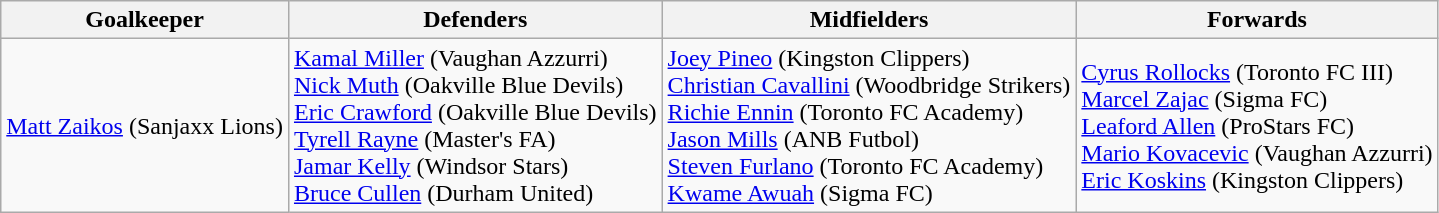<table class="wikitable">
<tr>
<th>Goalkeeper</th>
<th>Defenders</th>
<th>Midfielders</th>
<th>Forwards</th>
</tr>
<tr>
<td><a href='#'>Matt Zaikos</a> (Sanjaxx Lions)</td>
<td><a href='#'>Kamal Miller</a> (Vaughan Azzurri)<br><a href='#'>Nick Muth</a> (Oakville Blue Devils)<br><a href='#'>Eric Crawford</a> (Oakville Blue Devils)<br><a href='#'>Tyrell Rayne</a> (Master's FA)<br><a href='#'>Jamar Kelly</a> (Windsor Stars)<br><a href='#'>Bruce Cullen</a> (Durham United)</td>
<td><a href='#'>Joey Pineo</a> (Kingston Clippers)<br><a href='#'>Christian Cavallini</a> (Woodbridge Strikers)<br><a href='#'>Richie Ennin</a> (Toronto FC Academy)<br><a href='#'>Jason Mills</a> (ANB Futbol)<br><a href='#'>Steven Furlano</a> (Toronto FC Academy)<br><a href='#'>Kwame Awuah</a> (Sigma FC)</td>
<td><a href='#'>Cyrus Rollocks</a> (Toronto FC III)<br><a href='#'>Marcel Zajac</a> (Sigma FC)<br><a href='#'>Leaford Allen</a> (ProStars FC)<br><a href='#'>Mario Kovacevic</a> (Vaughan Azzurri)<br><a href='#'>Eric Koskins</a> (Kingston Clippers)</td>
</tr>
</table>
